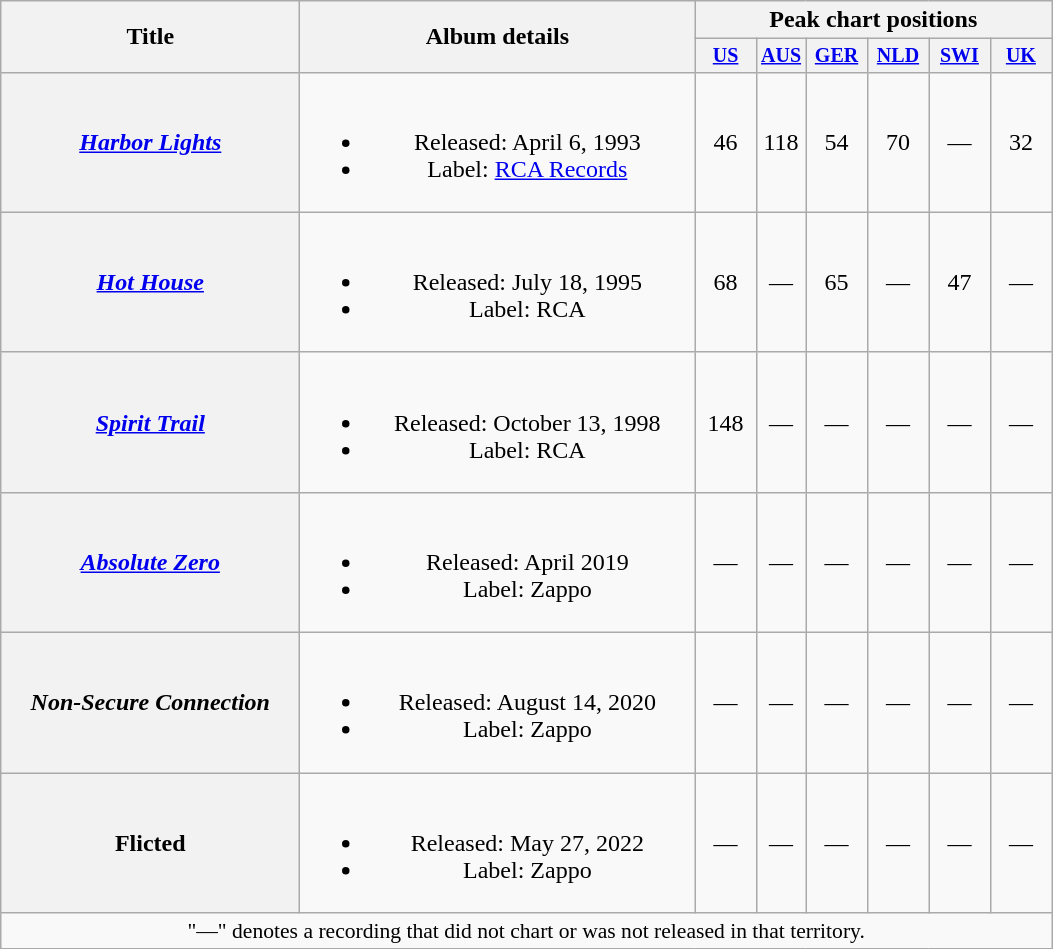<table class="wikitable plainrowheaders" style="text-align:center;">
<tr>
<th scope="col" rowspan="2" style="width:12em;">Title</th>
<th scope="col" rowspan="2" style="width:16em;">Album details</th>
<th colspan="6" scope="col">Peak chart positions</th>
</tr>
<tr style="font-size:smaller;">
<th scope="col" style="width:2.6em;"><a href='#'>US</a><br></th>
<th><a href='#'>AUS</a><br></th>
<th scope="col" style="width:2.6em;"><a href='#'>GER</a><br></th>
<th scope="col" style="width:2.6em;"><a href='#'>NLD</a><br></th>
<th scope="col" style="width:2.6em;"><a href='#'>SWI</a><br></th>
<th scope="col" style="width:2.6em;"><a href='#'>UK</a><br></th>
</tr>
<tr>
<th scope="row"><em><a href='#'>Harbor Lights</a></em></th>
<td><br><ul><li>Released: April 6, 1993</li><li>Label: <a href='#'>RCA Records</a></li></ul></td>
<td>46</td>
<td>118</td>
<td>54</td>
<td>70</td>
<td>—</td>
<td>32</td>
</tr>
<tr>
<th scope="row"><em><a href='#'>Hot House</a></em></th>
<td><br><ul><li>Released: July 18, 1995</li><li>Label: RCA</li></ul></td>
<td>68</td>
<td>—</td>
<td>65</td>
<td>—</td>
<td>47</td>
<td>—</td>
</tr>
<tr>
<th scope="row"><em><a href='#'>Spirit Trail</a></em></th>
<td><br><ul><li>Released: October 13, 1998</li><li>Label:  RCA</li></ul></td>
<td>148</td>
<td>—</td>
<td>—</td>
<td>—</td>
<td>—</td>
<td>—</td>
</tr>
<tr>
<th scope="row"><em><a href='#'>Absolute Zero</a></em></th>
<td><br><ul><li>Released: April 2019</li><li>Label: Zappo</li></ul></td>
<td>—</td>
<td>—</td>
<td>—</td>
<td>—</td>
<td>—</td>
<td>—</td>
</tr>
<tr>
<th scope="row"><em>Non-Secure Connection</em></th>
<td><br><ul><li>Released: August 14, 2020</li><li>Label: Zappo</li></ul></td>
<td>—</td>
<td>—</td>
<td>—</td>
<td>—</td>
<td>—</td>
<td>—</td>
</tr>
<tr>
<th scope="row"><strong>Flicted<em></th>
<td><br><ul><li>Released: May 27, 2022</li><li>Label: Zappo</li></ul></td>
<td>—</td>
<td>—</td>
<td>—</td>
<td>—</td>
<td>—</td>
<td>—</td>
</tr>
<tr>
<td colspan="15" style="font-size:90%">"—" denotes a recording that did not chart or was not released in that territory.</td>
</tr>
</table>
